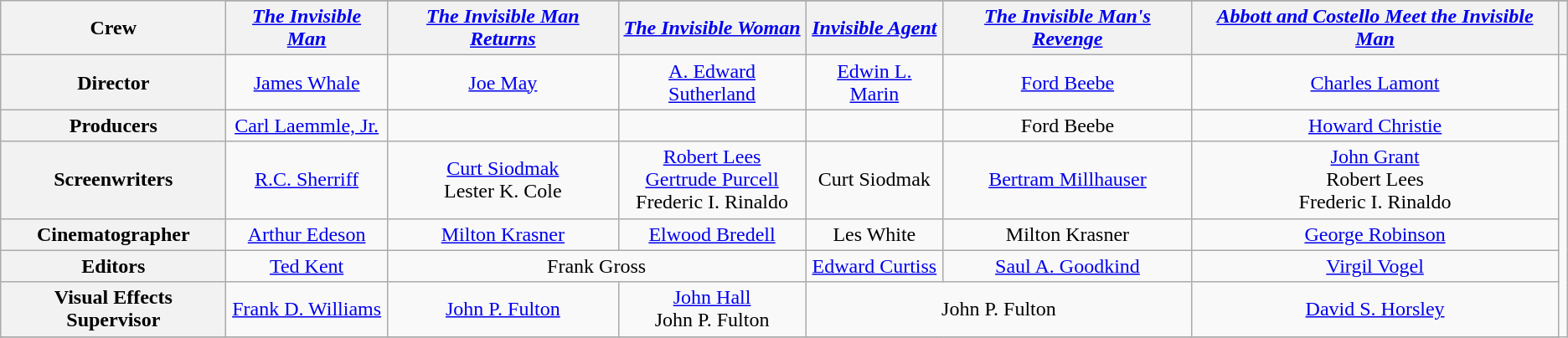<table class="wikitable" style="text-align: center; clear: both; display: inline-table; vertical-align:top;">
<tr>
<th rowspan="2">Crew</th>
</tr>
<tr>
<th><em><a href='#'>The Invisible Man</a></em></th>
<th><em><a href='#'>The Invisible Man Returns</a></em></th>
<th><em><a href='#'>The Invisible Woman</a></em></th>
<th><em><a href='#'>Invisible Agent</a></em></th>
<th><em><a href='#'>The Invisible Man's Revenge</a></em></th>
<th><em><a href='#'>Abbott and Costello Meet the Invisible Man</a></em></th>
<th></th>
</tr>
<tr>
<th>Director</th>
<td><a href='#'>James Whale</a></td>
<td><a href='#'>Joe May</a></td>
<td><a href='#'>A. Edward Sutherland</a></td>
<td><a href='#'>Edwin L. Marin</a></td>
<td><a href='#'>Ford Beebe</a></td>
<td><a href='#'>Charles Lamont</a></td>
<td rowspan="7"></td>
</tr>
<tr>
<th>Producers</th>
<td><a href='#'>Carl Laemmle, Jr.</a></td>
<td></td>
<td></td>
<td></td>
<td>Ford Beebe</td>
<td><a href='#'>Howard Christie</a></td>
</tr>
<tr>
<th>Screenwriters</th>
<td><a href='#'>R.C. Sherriff</a></td>
<td><a href='#'>Curt Siodmak</a><br>Lester K. Cole</td>
<td><a href='#'>Robert Lees</a><br><a href='#'>Gertrude Purcell</a><br>Frederic I. Rinaldo</td>
<td>Curt Siodmak</td>
<td><a href='#'>Bertram Millhauser</a></td>
<td><a href='#'>John Grant</a><br>Robert Lees<br>Frederic I. Rinaldo</td>
</tr>
<tr>
<th>Cinematographer</th>
<td><a href='#'>Arthur Edeson</a></td>
<td><a href='#'>Milton Krasner</a></td>
<td><a href='#'>Elwood Bredell</a></td>
<td>Les White</td>
<td>Milton Krasner</td>
<td><a href='#'>George Robinson</a></td>
</tr>
<tr>
<th>Editors</th>
<td><a href='#'>Ted Kent</a></td>
<td colspan="2">Frank Gross</td>
<td><a href='#'>Edward Curtiss</a></td>
<td><a href='#'>Saul A. Goodkind</a></td>
<td><a href='#'>Virgil Vogel</a></td>
</tr>
<tr>
<th>Visual Effects Supervisor</th>
<td><a href='#'>Frank D. Williams</a></td>
<td><a href='#'>John P. Fulton</a></td>
<td><a href='#'>John Hall</a><br>John P. Fulton</td>
<td colspan="2">John P. Fulton</td>
<td><a href='#'>David S. Horsley</a></td>
</tr>
<tr>
</tr>
</table>
